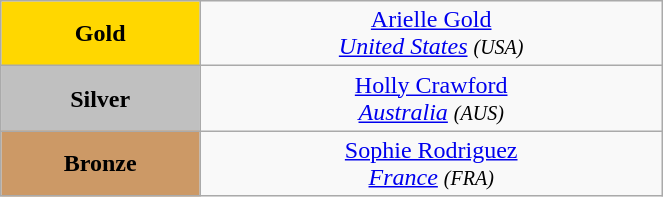<table class="wikitable" style=" text-align:center; " width="35%">
<tr>
<td bgcolor="gold"><strong>Gold</strong></td>
<td> <a href='#'>Arielle Gold</a><br><em><a href='#'>United States</a> <small>(USA)</small></em></td>
</tr>
<tr>
<td bgcolor="silver"><strong>Silver</strong></td>
<td> <a href='#'>Holly Crawford</a><br><em><a href='#'>Australia</a> <small>(AUS)</small></em></td>
</tr>
<tr>
<td bgcolor="CC9966"><strong>Bronze</strong></td>
<td> <a href='#'>Sophie Rodriguez</a><br><em><a href='#'>France</a> <small>(FRA)</small></em></td>
</tr>
</table>
